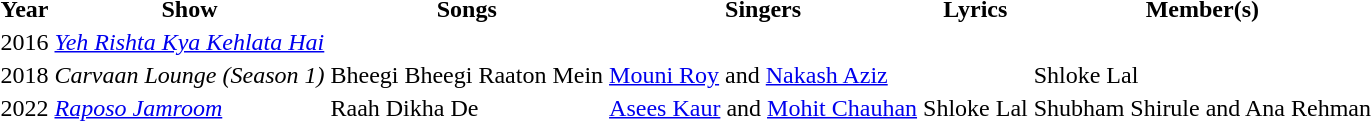<table class="wikietable sortable">
<tr>
<th>Year</th>
<th>Show</th>
<th>Songs</th>
<th>Singers</th>
<th>Lyrics</th>
<th>Member(s)</th>
</tr>
<tr>
<td>2016</td>
<td><em><a href='#'>Yeh Rishta Kya Kehlata Hai</a></em></td>
<td></td>
<td></td>
<td></td>
<td></td>
</tr>
<tr>
<td>2018</td>
<td><em>Carvaan Lounge (Season 1)</em></td>
<td>Bheegi Bheegi Raaton Mein</td>
<td><a href='#'>Mouni Roy</a> and <a href='#'>Nakash Aziz</a></td>
<td></td>
<td>Shloke Lal</td>
</tr>
<tr>
<td>2022</td>
<td><em><a href='#'>Raposo Jamroom</a></em></td>
<td>Raah Dikha De</td>
<td><a href='#'>Asees Kaur</a> and <a href='#'>Mohit Chauhan</a></td>
<td>Shloke Lal</td>
<td>Shubham Shirule and Ana Rehman</td>
</tr>
</table>
